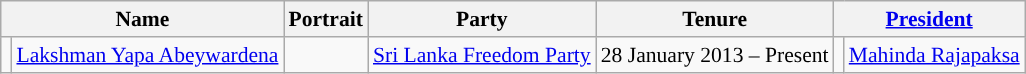<table class="wikitable" style="font-size:90%; text-align:center; margin:1em auto;">
<tr>
<th colspan="2">Name</th>
<th>Portrait</th>
<th>Party</th>
<th>Tenure</th>
<th colspan="2"><a href='#'>President</a></th>
</tr>
<tr>
<td !align="center" style="background:"></td>
<td><a href='#'>Lakshman Yapa Abeywardena</a></td>
<td></td>
<td><a href='#'>Sri Lanka Freedom Party</a></td>
<td>28 January 2013 – Present</td>
<td !align="center" style="background:"></td>
<td><a href='#'>Mahinda Rajapaksa</a></td>
</tr>
</table>
